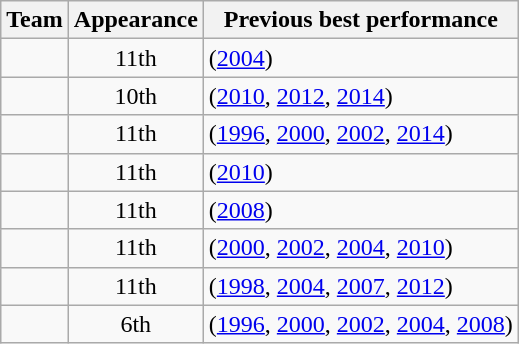<table class="wikitable sortable">
<tr>
<th>Team</th>
<th data-sort-type="number">Appearance</th>
<th>Previous best performance</th>
</tr>
<tr>
<td></td>
<td align=center>11th</td>
<td> (<a href='#'>2004</a>)</td>
</tr>
<tr>
<td></td>
<td align=center>10th</td>
<td> (<a href='#'>2010</a>, <a href='#'>2012</a>, <a href='#'>2014</a>)</td>
</tr>
<tr>
<td></td>
<td align=center>11th</td>
<td> (<a href='#'>1996</a>, <a href='#'>2000</a>, <a href='#'>2002</a>, <a href='#'>2014</a>)</td>
</tr>
<tr>
<td></td>
<td align=center>11th</td>
<td> (<a href='#'>2010</a>)</td>
</tr>
<tr>
<td></td>
<td align=center>11th</td>
<td> (<a href='#'>2008</a>)</td>
</tr>
<tr>
<td></td>
<td align=center>11th</td>
<td> (<a href='#'>2000</a>, <a href='#'>2002</a>, <a href='#'>2004</a>, <a href='#'>2010</a>)</td>
</tr>
<tr>
<td></td>
<td align=center>11th</td>
<td> (<a href='#'>1998</a>, <a href='#'>2004</a>, <a href='#'>2007</a>, <a href='#'>2012</a>)</td>
</tr>
<tr>
<td></td>
<td align=center>6th</td>
<td> (<a href='#'>1996</a>, <a href='#'>2000</a>, <a href='#'>2002</a>, <a href='#'>2004</a>, <a href='#'>2008</a>)</td>
</tr>
</table>
